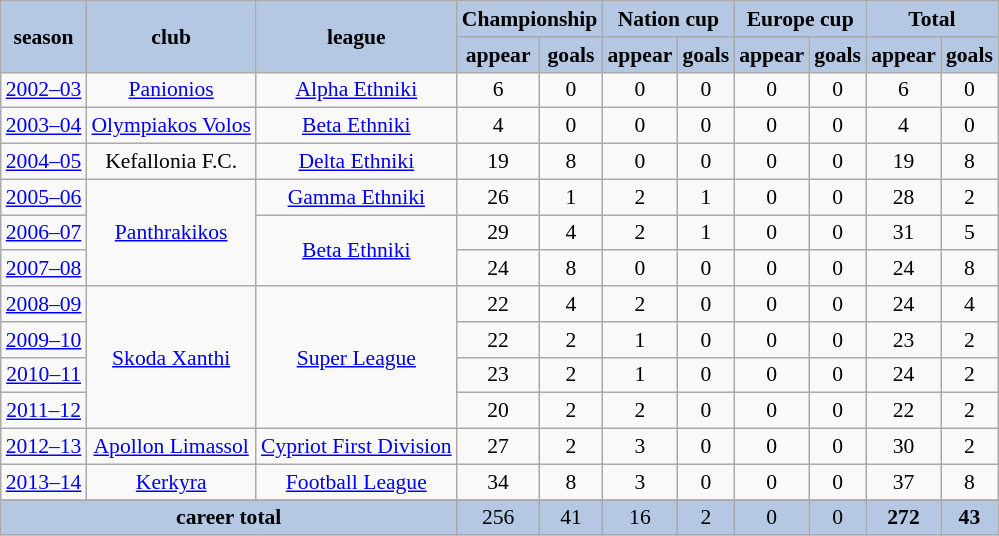<table class="wikitable" style="text-align:center; font-size:90%">
<tr bgcolor=#b4c8e4>
<td rowspan=2><strong>season</strong></td>
<td rowspan=2><strong>club</strong></td>
<td rowspan=2><strong>league</strong></td>
<td colspan=2><strong>Championship</strong></td>
<td colspan=2><strong>Nation cup</strong></td>
<td colspan=2><strong>Europe cup</strong></td>
<td colspan=2><strong>Total</strong></td>
</tr>
<tr bgcolor=#b4c8e4>
<td><strong>appear</strong></td>
<td><strong>goals</strong></td>
<td><strong>appear</strong></td>
<td><strong>goals</strong></td>
<td><strong>appear</strong></td>
<td><strong>goals</strong></td>
<td><strong>appear</strong></td>
<td><strong>goals</strong></td>
</tr>
<tr>
<td><a href='#'>2002–03</a></td>
<td rowspan=1><a href='#'>Panionios</a></td>
<td rowspan=1><a href='#'>Alpha Ethniki</a></td>
<td>6</td>
<td>0</td>
<td>0</td>
<td>0</td>
<td>0</td>
<td>0</td>
<td>6</td>
<td>0</td>
</tr>
<tr>
<td><a href='#'>2003–04</a></td>
<td rowspan=1><a href='#'>Olympiakos Volos</a></td>
<td rowspan=1><a href='#'>Beta Ethniki</a></td>
<td>4</td>
<td>0</td>
<td>0</td>
<td>0</td>
<td>0</td>
<td>0</td>
<td>4</td>
<td>0</td>
</tr>
<tr>
<td><a href='#'>2004–05</a></td>
<td rowspan=1>Kefallonia F.C.</td>
<td rowspan=1><a href='#'>Delta Ethniki</a></td>
<td>19</td>
<td>8</td>
<td>0</td>
<td>0</td>
<td>0</td>
<td>0</td>
<td>19</td>
<td>8</td>
</tr>
<tr>
<td><a href='#'>2005–06</a></td>
<td rowspan=3><a href='#'>Panthrakikos</a></td>
<td rowspan=1><a href='#'>Gamma Ethniki</a></td>
<td>26</td>
<td>1</td>
<td>2</td>
<td>1</td>
<td>0</td>
<td>0</td>
<td>28</td>
<td>2</td>
</tr>
<tr>
<td><a href='#'>2006–07</a></td>
<td rowspan=2><a href='#'>Beta Ethniki</a></td>
<td>29</td>
<td>4</td>
<td>2</td>
<td>1</td>
<td>0</td>
<td>0</td>
<td>31</td>
<td>5</td>
</tr>
<tr>
<td><a href='#'>2007–08</a></td>
<td>24</td>
<td>8</td>
<td>0</td>
<td>0</td>
<td>0</td>
<td>0</td>
<td>24</td>
<td>8</td>
</tr>
<tr>
<td><a href='#'>2008–09</a></td>
<td rowspan=4><a href='#'>Skoda Xanthi</a></td>
<td rowspan=4><a href='#'>Super League</a></td>
<td>22</td>
<td>4</td>
<td>2</td>
<td>0</td>
<td>0</td>
<td>0</td>
<td>24</td>
<td>4</td>
</tr>
<tr>
<td><a href='#'>2009–10</a></td>
<td>22</td>
<td>2</td>
<td>1</td>
<td>0</td>
<td>0</td>
<td>0</td>
<td>23</td>
<td>2</td>
</tr>
<tr>
<td><a href='#'>2010–11</a></td>
<td>23</td>
<td>2</td>
<td>1</td>
<td>0</td>
<td>0</td>
<td>0</td>
<td>24</td>
<td>2</td>
</tr>
<tr>
<td><a href='#'>2011–12</a></td>
<td>20</td>
<td>2</td>
<td>2</td>
<td>0</td>
<td>0</td>
<td>0</td>
<td>22</td>
<td>2</td>
</tr>
<tr>
<td><a href='#'>2012–13</a></td>
<td rowspan=1><a href='#'>Apollon Limassol</a></td>
<td rowspan=1><a href='#'>Cypriot First Division</a></td>
<td>27</td>
<td>2</td>
<td>3</td>
<td>0</td>
<td>0</td>
<td>0</td>
<td>30</td>
<td>2</td>
</tr>
<tr>
<td><a href='#'>2013–14</a></td>
<td rowspan=1><a href='#'>Kerkyra</a></td>
<td rowspan=1><a href='#'>Football League</a></td>
<td>34</td>
<td>8</td>
<td>3</td>
<td>0</td>
<td>0</td>
<td>0</td>
<td>37</td>
<td>8</td>
</tr>
<tr>
</tr>
<tr bgcolor=#b4c8e4>
<td colspan=3><strong>career total</strong></td>
<td>256</td>
<td>41</td>
<td>16</td>
<td>2</td>
<td>0</td>
<td>0</td>
<td><strong>272</strong></td>
<td><strong>43</strong></td>
</tr>
</table>
